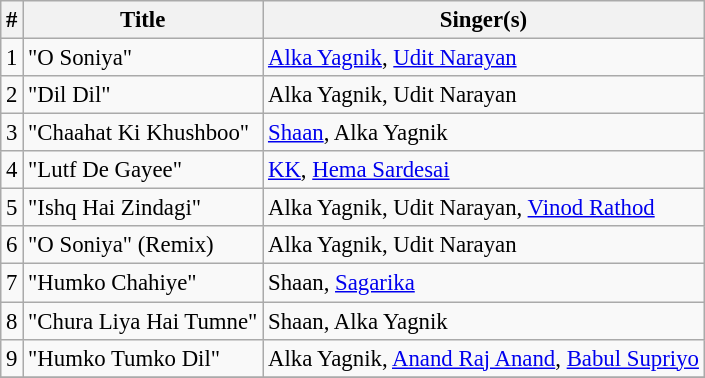<table class="wikitable" style="font-size:95%;">
<tr>
<th>#</th>
<th>Title</th>
<th>Singer(s)</th>
</tr>
<tr>
<td>1</td>
<td>"O Soniya"</td>
<td><a href='#'>Alka Yagnik</a>, <a href='#'>Udit Narayan</a></td>
</tr>
<tr>
<td>2</td>
<td>"Dil Dil"</td>
<td>Alka Yagnik, Udit Narayan</td>
</tr>
<tr>
<td>3</td>
<td>"Chaahat Ki Khushboo"</td>
<td><a href='#'>Shaan</a>, Alka Yagnik</td>
</tr>
<tr>
<td>4</td>
<td>"Lutf De Gayee"</td>
<td><a href='#'>KK</a>, <a href='#'>Hema Sardesai</a></td>
</tr>
<tr>
<td>5</td>
<td>"Ishq Hai Zindagi"</td>
<td>Alka Yagnik, Udit Narayan, <a href='#'>Vinod Rathod</a></td>
</tr>
<tr>
<td>6</td>
<td>"O Soniya" (Remix)</td>
<td>Alka Yagnik, Udit Narayan</td>
</tr>
<tr>
<td>7</td>
<td>"Humko Chahiye"</td>
<td>Shaan, <a href='#'>Sagarika</a></td>
</tr>
<tr>
<td>8</td>
<td>"Chura Liya Hai Tumne"</td>
<td>Shaan, Alka Yagnik</td>
</tr>
<tr>
<td>9</td>
<td>"Humko Tumko Dil"</td>
<td>Alka Yagnik, <a href='#'>Anand Raj Anand</a>, <a href='#'>Babul Supriyo</a></td>
</tr>
<tr>
</tr>
</table>
